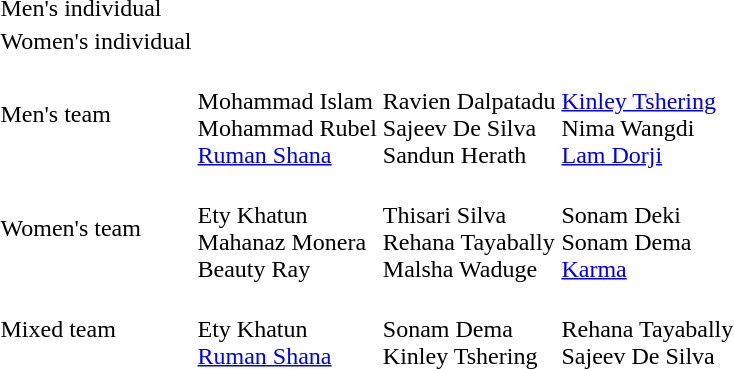<table>
<tr>
<td>Men's individual</td>
<td></td>
<td></td>
<td></td>
</tr>
<tr>
<td>Women's individual</td>
<td></td>
<td></td>
<td></td>
</tr>
<tr>
<td>Men's team</td>
<td><br>Mohammad Islam<br>Mohammad Rubel<br><a href='#'>Ruman Shana</a></td>
<td><br>Ravien Dalpatadu<br>Sajeev De Silva<br>Sandun Herath</td>
<td><br><a href='#'>Kinley Tshering</a><br>Nima Wangdi<br><a href='#'>Lam Dorji</a></td>
</tr>
<tr>
<td>Women's team</td>
<td><br>Ety Khatun<br>Mahanaz Monera<br>Beauty Ray</td>
<td><br>Thisari Silva<br>Rehana Tayabally<br>Malsha Waduge</td>
<td><br>Sonam Deki<br>Sonam Dema<br><a href='#'>Karma</a></td>
</tr>
<tr>
<td>Mixed team</td>
<td><br>Ety Khatun<br><a href='#'>Ruman Shana</a></td>
<td><br>Sonam Dema<br>Kinley Tshering</td>
<td><br>Rehana Tayabally<br>Sajeev De Silva</td>
</tr>
</table>
